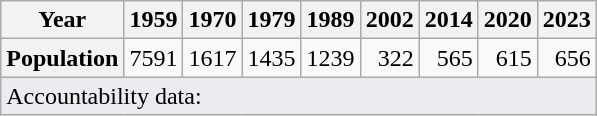<table class="wikitable" style="text-align:right">
<tr>
<th>Year</th>
<th>1959</th>
<th>1970</th>
<th>1979</th>
<th>1989</th>
<th>2002</th>
<th>2014</th>
<th>2020</th>
<th>2023</th>
</tr>
<tr>
<th>Population</th>
<td>7591</td>
<td>1617</td>
<td>1435</td>
<td>1239</td>
<td>322</td>
<td>565</td>
<td>615</td>
<td>656</td>
</tr>
<tr>
<td colspan=15 class="wikitable" style="align:left;text-align:left;background-color:#eaecf0">Accountability data:</td>
</tr>
</table>
